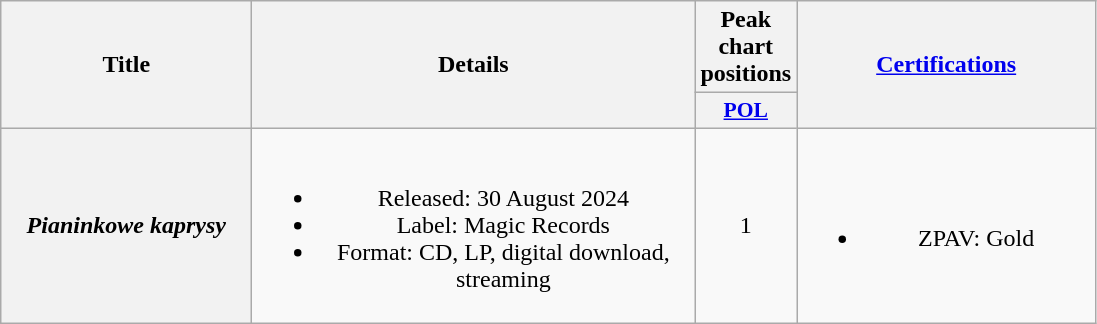<table class="wikitable plainrowheaders" style="text-align:center;">
<tr>
<th scope="col" rowspan="2" style="width:10em;">Title</th>
<th scope="col" rowspan="2" style="width:18em;">Details</th>
<th>Peak chart positions</th>
<th scope="col" rowspan="2" style="width:12em;"><a href='#'>Certifications</a></th>
</tr>
<tr>
<th scope="col" style="width:3em;font-size:90%;"><a href='#'>POL</a><br></th>
</tr>
<tr>
<th scope="row"><em>Pianinkowe kaprysy</em></th>
<td><br><ul><li>Released: 30 August 2024</li><li>Label: Magic Records</li><li>Format: CD, LP, digital download, streaming</li></ul></td>
<td>1</td>
<td><br><ul><li>ZPAV: Gold</li></ul></td>
</tr>
</table>
